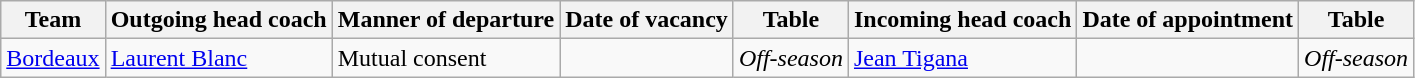<table class="wikitable sortable">
<tr>
<th>Team</th>
<th>Outgoing head coach</th>
<th>Manner of departure</th>
<th>Date of vacancy</th>
<th>Table</th>
<th>Incoming head coach</th>
<th>Date of appointment</th>
<th>Table</th>
</tr>
<tr>
<td><a href='#'>Bordeaux</a></td>
<td> <a href='#'>Laurent Blanc</a></td>
<td>Mutual consent</td>
<td></td>
<td><em>Off-season</em></td>
<td> <a href='#'>Jean Tigana</a></td>
<td></td>
<td><em>Off-season</em></td>
</tr>
</table>
